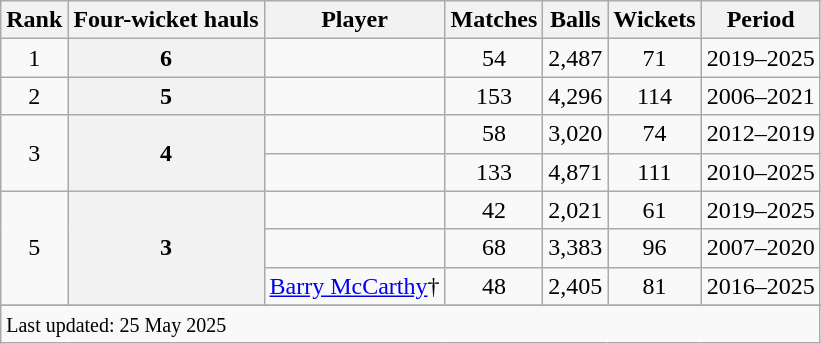<table class="wikitable plainrowheaders sortable">
<tr>
<th scope=col>Rank</th>
<th scope=col>Four-wicket hauls</th>
<th scope=col>Player</th>
<th scope=col>Matches</th>
<th scope=col>Balls</th>
<th scope=col>Wickets</th>
<th scope=col>Period</th>
</tr>
<tr>
<td align="center">1</td>
<th scope="row" style="text-align:center;">6</th>
<td></td>
<td align="center">54</td>
<td align="center">2,487</td>
<td align="center">71</td>
<td>2019–2025</td>
</tr>
<tr>
<td align="center">2</td>
<th scope="row" style="text-align:center;">5</th>
<td></td>
<td align="center">153</td>
<td align="center">4,296</td>
<td align="center">114</td>
<td>2006–2021</td>
</tr>
<tr>
<td rowspan="2" align="center">3</td>
<th rowspan="2" scope="row" style="text-align:center;">4</th>
<td></td>
<td align=center>58</td>
<td align=center>3,020</td>
<td align=center>74</td>
<td>2012–2019</td>
</tr>
<tr>
<td></td>
<td align=center>133</td>
<td align=center>4,871</td>
<td align=center>111</td>
<td>2010–2025</td>
</tr>
<tr>
<td rowspan="3" align="center">5</td>
<th rowspan="3" scope="row" style="text-align:center;">3</th>
<td></td>
<td align=center>42</td>
<td align=center>2,021</td>
<td align=center>61</td>
<td>2019–2025</td>
</tr>
<tr>
<td></td>
<td align="center">68</td>
<td align="center">3,383</td>
<td align="center">96</td>
<td>2007–2020</td>
</tr>
<tr>
<td><a href='#'>Barry McCarthy</a>†</td>
<td align="center">48</td>
<td align="center">2,405</td>
<td align="center">81</td>
<td>2016–2025</td>
</tr>
<tr>
</tr>
<tr class=sortbottom>
<td colspan=7><small>Last updated: 25 May 2025</small></td>
</tr>
</table>
